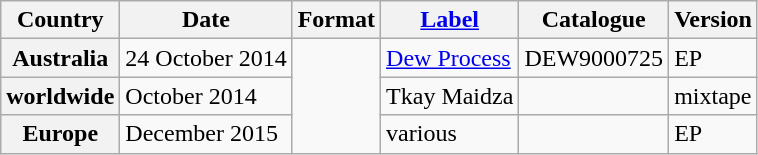<table class="wikitable plainrowheaders">
<tr>
<th scope="col">Country</th>
<th scope="col">Date</th>
<th scope="col">Format</th>
<th scope="col"><a href='#'>Label</a></th>
<th scope="col">Catalogue</th>
<th scope="col">Version</th>
</tr>
<tr>
<th scope="row">Australia</th>
<td>24 October 2014</td>
<td rowspan="3"></td>
<td><a href='#'>Dew Process</a></td>
<td>DEW9000725</td>
<td>EP</td>
</tr>
<tr>
<th scope="row">worldwide</th>
<td>October 2014</td>
<td>Tkay Maidza</td>
<td></td>
<td>mixtape</td>
</tr>
<tr>
<th scope="row">Europe</th>
<td>December 2015</td>
<td>various</td>
<td></td>
<td>EP</td>
</tr>
</table>
